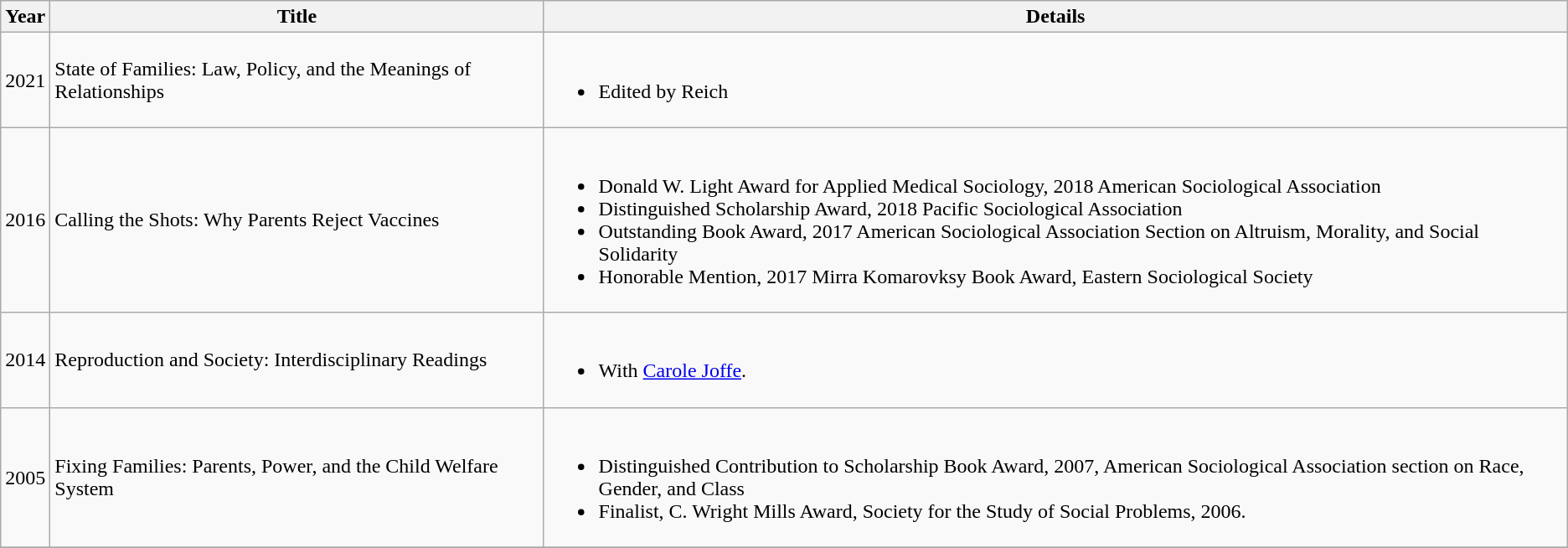<table class="wikitable">
<tr>
<th>Year</th>
<th>Title</th>
<th>Details</th>
</tr>
<tr>
<td>2021</td>
<td>State of Families: Law, Policy, and the Meanings of Relationships</td>
<td><br><ul><li>Edited by Reich</li></ul></td>
</tr>
<tr>
<td>2016</td>
<td>Calling the Shots: Why Parents Reject Vaccines</td>
<td><br><ul><li>Donald W. Light Award for Applied Medical Sociology, 2018 American Sociological Association</li><li>Distinguished Scholarship Award, 2018 Pacific Sociological Association</li><li>Outstanding Book Award, 2017 American Sociological Association Section on Altruism, Morality, and Social Solidarity</li><li>Honorable Mention, 2017 Mirra Komarovksy Book Award, Eastern Sociological Society</li></ul></td>
</tr>
<tr>
<td>2014</td>
<td>Reproduction and Society: Interdisciplinary Readings</td>
<td><br><ul><li>With <a href='#'>Carole Joffe</a>.</li></ul></td>
</tr>
<tr>
<td>2005</td>
<td>Fixing Families: Parents, Power, and the Child Welfare System</td>
<td><br><ul><li>Distinguished Contribution to Scholarship Book Award, 2007, American Sociological Association section on Race, Gender, and Class</li><li>Finalist, C. Wright Mills Award, Society for the Study of Social Problems, 2006.</li></ul></td>
</tr>
<tr>
</tr>
</table>
